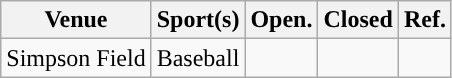<table class="wikitable"; style= "text-align: ">
<tr>
<th width=px>Venue</th>
<th width=px>Sport(s)</th>
<th width=px>Open.</th>
<th width=px>Closed</th>
<th width=px>Ref.</th>
</tr>
<tr>
<td>Simpson Field</td>
<td>Baseball</td>
<td></td>
<td></td>
<td></td>
</tr>
</table>
